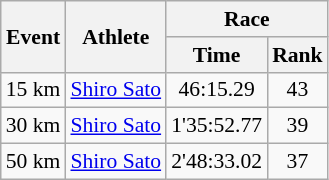<table class="wikitable" border="1" style="font-size:90%">
<tr>
<th rowspan=2>Event</th>
<th rowspan=2>Athlete</th>
<th colspan=2>Race</th>
</tr>
<tr>
<th>Time</th>
<th>Rank</th>
</tr>
<tr>
<td>15 km</td>
<td><a href='#'>Shiro Sato</a></td>
<td align=center>46:15.29</td>
<td align=center>43</td>
</tr>
<tr>
<td>30 km</td>
<td><a href='#'>Shiro Sato</a></td>
<td align=center>1'35:52.77</td>
<td align=center>39</td>
</tr>
<tr>
<td>50 km</td>
<td><a href='#'>Shiro Sato</a></td>
<td align=center>2'48:33.02</td>
<td align=center>37</td>
</tr>
</table>
